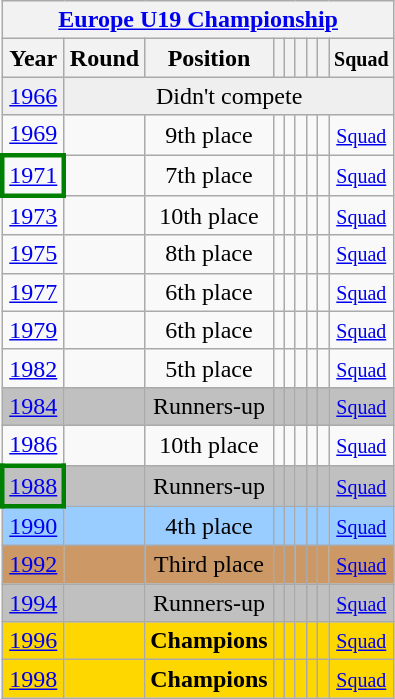<table class="wikitable" style="text-align: center;">
<tr>
<th colspan=9><a href='#'>Europe U19 Championship</a></th>
</tr>
<tr>
<th>Year</th>
<th>Round</th>
<th>Position</th>
<th></th>
<th></th>
<th></th>
<th></th>
<th></th>
<th><small>Squad</small></th>
</tr>
<tr bgcolor="efefef">
<td> <a href='#'>1966</a></td>
<td Colspan=9>Didn't compete</td>
</tr>
<tr>
<td> <a href='#'>1969</a></td>
<td></td>
<td>9th place</td>
<td></td>
<td></td>
<td></td>
<td></td>
<td></td>
<td><small> <a href='#'>Squad</a></small></td>
</tr>
<tr>
<td style="border:3px solid green"> <a href='#'>1971</a></td>
<td></td>
<td>7th place</td>
<td></td>
<td></td>
<td></td>
<td></td>
<td></td>
<td><small> <a href='#'>Squad</a></small></td>
</tr>
<tr>
<td> <a href='#'>1973</a></td>
<td></td>
<td>10th place</td>
<td></td>
<td></td>
<td></td>
<td></td>
<td></td>
<td><small> <a href='#'>Squad</a></small></td>
</tr>
<tr>
<td> <a href='#'>1975</a></td>
<td></td>
<td>8th place</td>
<td></td>
<td></td>
<td></td>
<td></td>
<td></td>
<td><small> <a href='#'>Squad</a></small></td>
</tr>
<tr>
<td> <a href='#'>1977</a></td>
<td></td>
<td>6th place</td>
<td></td>
<td></td>
<td></td>
<td></td>
<td></td>
<td><small> <a href='#'>Squad</a></small></td>
</tr>
<tr>
<td> <a href='#'>1979</a></td>
<td></td>
<td>6th place</td>
<td></td>
<td></td>
<td></td>
<td></td>
<td></td>
<td><small> <a href='#'>Squad</a></small></td>
</tr>
<tr>
<td> <a href='#'>1982</a></td>
<td></td>
<td>5th place</td>
<td></td>
<td></td>
<td></td>
<td></td>
<td></td>
<td><small> <a href='#'>Squad</a></small></td>
</tr>
<tr bgcolor=silver>
<td> <a href='#'>1984</a></td>
<td></td>
<td>Runners-up</td>
<td></td>
<td></td>
<td></td>
<td></td>
<td></td>
<td><small> <a href='#'>Squad</a></small></td>
</tr>
<tr>
<td> <a href='#'>1986</a></td>
<td></td>
<td>10th place</td>
<td></td>
<td></td>
<td></td>
<td></td>
<td></td>
<td><small> <a href='#'>Squad</a></small></td>
</tr>
<tr bgcolor=silver>
<td style="border:3px solid green"> <a href='#'>1988</a></td>
<td></td>
<td>Runners-up</td>
<td></td>
<td></td>
<td></td>
<td></td>
<td></td>
<td><small> <a href='#'>Squad</a></small></td>
</tr>
<tr bgcolor=9acdff>
<td> <a href='#'>1990</a></td>
<td></td>
<td>4th place</td>
<td></td>
<td></td>
<td></td>
<td></td>
<td></td>
<td><small> <a href='#'>Squad</a></small></td>
</tr>
<tr bgcolor=cc9966>
<td> <a href='#'>1992</a></td>
<td></td>
<td>Third place</td>
<td></td>
<td></td>
<td></td>
<td></td>
<td></td>
<td><small> <a href='#'>Squad</a></small></td>
</tr>
<tr bgcolor=silver>
<td> <a href='#'>1994</a></td>
<td></td>
<td>Runners-up</td>
<td></td>
<td></td>
<td></td>
<td></td>
<td></td>
<td><small> <a href='#'>Squad</a></small></td>
</tr>
<tr bgcolor=gold>
<td> <a href='#'>1996</a></td>
<td></td>
<td><strong>Champions</strong></td>
<td></td>
<td></td>
<td></td>
<td></td>
<td></td>
<td><small> <a href='#'>Squad</a></small></td>
</tr>
<tr bgcolor=gold>
<td> <a href='#'>1998</a></td>
<td></td>
<td><strong>Champions</strong></td>
<td></td>
<td></td>
<td></td>
<td></td>
<td></td>
<td><small> <a href='#'>Squad</a></small></td>
</tr>
</table>
